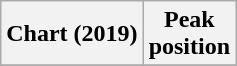<table class="wikitable plainrowheaders" style="text-align:center">
<tr>
<th scope="col">Chart (2019)</th>
<th scope="col">Peak<br> position</th>
</tr>
<tr>
</tr>
</table>
